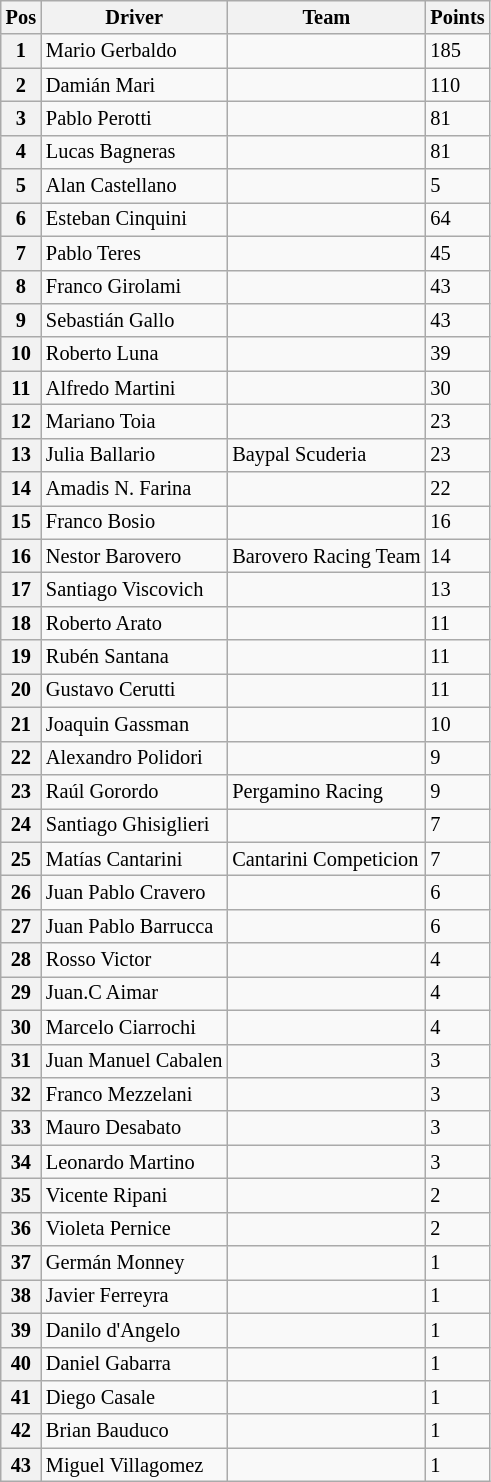<table class="wikitable" style="font-size:85%">
<tr>
<th>Pos</th>
<th>Driver</th>
<th>Team</th>
<th>Points</th>
</tr>
<tr>
<th>1</th>
<td> Mario Gerbaldo</td>
<td></td>
<td>185</td>
</tr>
<tr>
<th>2</th>
<td> Damián Mari</td>
<td></td>
<td>110</td>
</tr>
<tr>
<th>3</th>
<td> Pablo Perotti</td>
<td></td>
<td>81</td>
</tr>
<tr>
<th>4</th>
<td> Lucas Bagneras</td>
<td></td>
<td>81</td>
</tr>
<tr>
<th>5</th>
<td> Alan Castellano</td>
<td></td>
<td>5</td>
</tr>
<tr>
<th>6</th>
<td> Esteban Cinquini</td>
<td></td>
<td>64</td>
</tr>
<tr>
<th>7</th>
<td> Pablo Teres</td>
<td></td>
<td>45</td>
</tr>
<tr>
<th>8</th>
<td> Franco Girolami</td>
<td></td>
<td>43</td>
</tr>
<tr>
<th>9</th>
<td> Sebastián Gallo</td>
<td></td>
<td>43</td>
</tr>
<tr>
<th>10</th>
<td> Roberto Luna</td>
<td></td>
<td>39</td>
</tr>
<tr>
<th>11</th>
<td> Alfredo Martini</td>
<td></td>
<td>30</td>
</tr>
<tr>
<th>12</th>
<td> Mariano Toia</td>
<td></td>
<td>23</td>
</tr>
<tr>
<th>13</th>
<td> Julia Ballario</td>
<td>Baypal Scuderia</td>
<td>23</td>
</tr>
<tr>
<th>14</th>
<td> Amadis N. Farina</td>
<td></td>
<td>22</td>
</tr>
<tr>
<th>15</th>
<td> Franco Bosio</td>
<td></td>
<td>16</td>
</tr>
<tr>
<th>16</th>
<td> Nestor Barovero</td>
<td>Barovero Racing Team</td>
<td>14</td>
</tr>
<tr>
<th>17</th>
<td> Santiago Viscovich</td>
<td></td>
<td>13</td>
</tr>
<tr>
<th>18</th>
<td> Roberto Arato</td>
<td></td>
<td>11</td>
</tr>
<tr>
<th>19</th>
<td> Rubén Santana</td>
<td></td>
<td>11</td>
</tr>
<tr>
<th>20</th>
<td> Gustavo Cerutti</td>
<td></td>
<td>11</td>
</tr>
<tr>
<th>21</th>
<td> Joaquin Gassman</td>
<td></td>
<td>10</td>
</tr>
<tr>
<th>22</th>
<td> Alexandro Polidori</td>
<td></td>
<td>9</td>
</tr>
<tr>
<th>23</th>
<td> Raúl Gorordo</td>
<td>Pergamino Racing</td>
<td>9</td>
</tr>
<tr>
<th>24</th>
<td> Santiago Ghisiglieri</td>
<td></td>
<td>7</td>
</tr>
<tr>
<th>25</th>
<td> Matías Cantarini</td>
<td>Cantarini Competicion</td>
<td>7</td>
</tr>
<tr>
<th>26</th>
<td> Juan Pablo Cravero</td>
<td></td>
<td>6</td>
</tr>
<tr>
<th>27</th>
<td> Juan Pablo Barrucca</td>
<td></td>
<td>6</td>
</tr>
<tr>
<th>28</th>
<td> Rosso Victor</td>
<td></td>
<td>4</td>
</tr>
<tr>
<th>29</th>
<td> Juan.C Aimar</td>
<td></td>
<td>4</td>
</tr>
<tr>
<th>30</th>
<td> Marcelo Ciarrochi</td>
<td></td>
<td>4</td>
</tr>
<tr>
<th>31</th>
<td> Juan Manuel Cabalen</td>
<td></td>
<td>3</td>
</tr>
<tr>
<th>32</th>
<td> Franco Mezzelani</td>
<td></td>
<td>3</td>
</tr>
<tr>
<th>33</th>
<td> Mauro Desabato</td>
<td></td>
<td>3</td>
</tr>
<tr>
<th>34</th>
<td> Leonardo Martino</td>
<td></td>
<td>3</td>
</tr>
<tr>
<th>35</th>
<td> Vicente Ripani</td>
<td></td>
<td>2</td>
</tr>
<tr>
<th>36</th>
<td> Violeta Pernice</td>
<td></td>
<td>2</td>
</tr>
<tr>
<th>37</th>
<td> Germán Monney</td>
<td></td>
<td>1</td>
</tr>
<tr>
<th>38</th>
<td> Javier Ferreyra</td>
<td></td>
<td>1</td>
</tr>
<tr>
<th>39</th>
<td> Danilo d'Angelo</td>
<td></td>
<td>1</td>
</tr>
<tr>
<th>40</th>
<td> Daniel Gabarra</td>
<td></td>
<td>1</td>
</tr>
<tr>
<th>41</th>
<td> Diego Casale</td>
<td></td>
<td>1</td>
</tr>
<tr>
<th>42</th>
<td> Brian Bauduco</td>
<td></td>
<td>1</td>
</tr>
<tr>
<th>43</th>
<td> Miguel Villagomez</td>
<td></td>
<td>1</td>
</tr>
</table>
